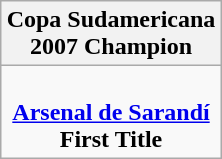<table class="wikitable" style="text-align: center; margin: 0 auto;">
<tr>
<th>Copa Sudamericana<br>2007 Champion</th>
</tr>
<tr>
<td><br><strong><a href='#'>Arsenal de Sarandí</a></strong><br><strong>First Title</strong></td>
</tr>
</table>
